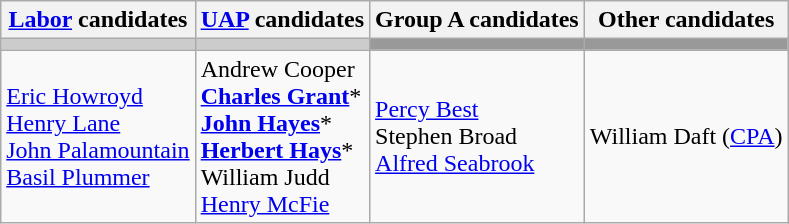<table class="wikitable">
<tr>
<th><a href='#'>Labor</a> candidates</th>
<th><a href='#'>UAP</a> candidates</th>
<th>Group A candidates</th>
<th>Other candidates</th>
</tr>
<tr bgcolor="#cccccc">
<td></td>
<td></td>
<td bgcolor="#999999"></td>
<td bgcolor="#999999"></td>
</tr>
<tr>
<td><a href='#'>Eric Howroyd</a><br><a href='#'>Henry Lane</a><br><a href='#'>John Palamountain</a><br><a href='#'>Basil Plummer</a></td>
<td>Andrew Cooper<br><strong><a href='#'>Charles Grant</a></strong>*<br><strong><a href='#'>John Hayes</a></strong>*<br><strong><a href='#'>Herbert Hays</a></strong>*<br>William Judd<br><a href='#'>Henry McFie</a></td>
<td><a href='#'>Percy Best</a><br>Stephen Broad<br><a href='#'>Alfred Seabrook</a></td>
<td>William Daft (<a href='#'>CPA</a>)</td>
</tr>
</table>
